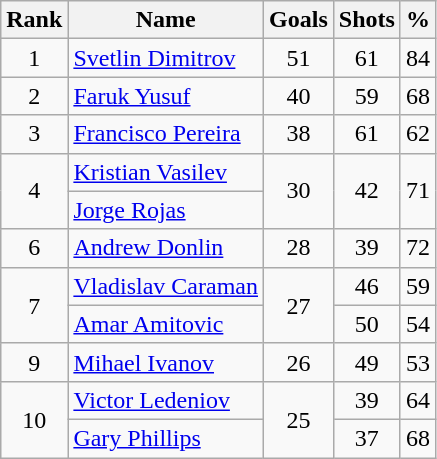<table class="wikitable sortable" style="text-align: center;">
<tr>
<th>Rank</th>
<th>Name</th>
<th>Goals</th>
<th>Shots</th>
<th>%</th>
</tr>
<tr>
<td>1</td>
<td style="text-align:left;"> <a href='#'>Svetlin Dimitrov</a></td>
<td>51</td>
<td>61</td>
<td>84</td>
</tr>
<tr>
<td>2</td>
<td style="text-align:left;"> <a href='#'>Faruk Yusuf</a></td>
<td>40</td>
<td>59</td>
<td>68</td>
</tr>
<tr>
<td>3</td>
<td style="text-align:left;"> <a href='#'>Francisco Pereira</a></td>
<td>38</td>
<td>61</td>
<td>62</td>
</tr>
<tr>
<td rowspan=2>4</td>
<td style="text-align:left;"> <a href='#'>Kristian Vasilev</a></td>
<td rowspan=2>30</td>
<td rowspan=2>42</td>
<td rowspan=2>71</td>
</tr>
<tr>
<td style="text-align:left;"> <a href='#'>Jorge Rojas</a></td>
</tr>
<tr>
<td>6</td>
<td style="text-align:left;"> <a href='#'>Andrew Donlin</a></td>
<td>28</td>
<td>39</td>
<td>72</td>
</tr>
<tr>
<td rowspan=2>7</td>
<td style="text-align:left;"> <a href='#'>Vladislav Caraman</a></td>
<td rowspan=2>27</td>
<td>46</td>
<td>59</td>
</tr>
<tr>
<td style="text-align:left;"> <a href='#'>Amar Amitovic</a></td>
<td>50</td>
<td>54</td>
</tr>
<tr>
<td>9</td>
<td style="text-align:left;"> <a href='#'>Mihael Ivanov</a></td>
<td>26</td>
<td>49</td>
<td>53</td>
</tr>
<tr>
<td rowspan=2>10</td>
<td style="text-align:left;"> <a href='#'>Victor Ledeniov</a></td>
<td rowspan=2>25</td>
<td>39</td>
<td>64</td>
</tr>
<tr>
<td style="text-align:left;"> <a href='#'>Gary Phillips</a></td>
<td>37</td>
<td>68</td>
</tr>
</table>
